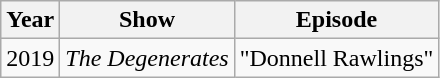<table class="wikitable">
<tr>
<th>Year</th>
<th>Show</th>
<th>Episode</th>
</tr>
<tr>
<td>2019</td>
<td><em>The Degenerates</em></td>
<td>"Donnell Rawlings"</td>
</tr>
</table>
